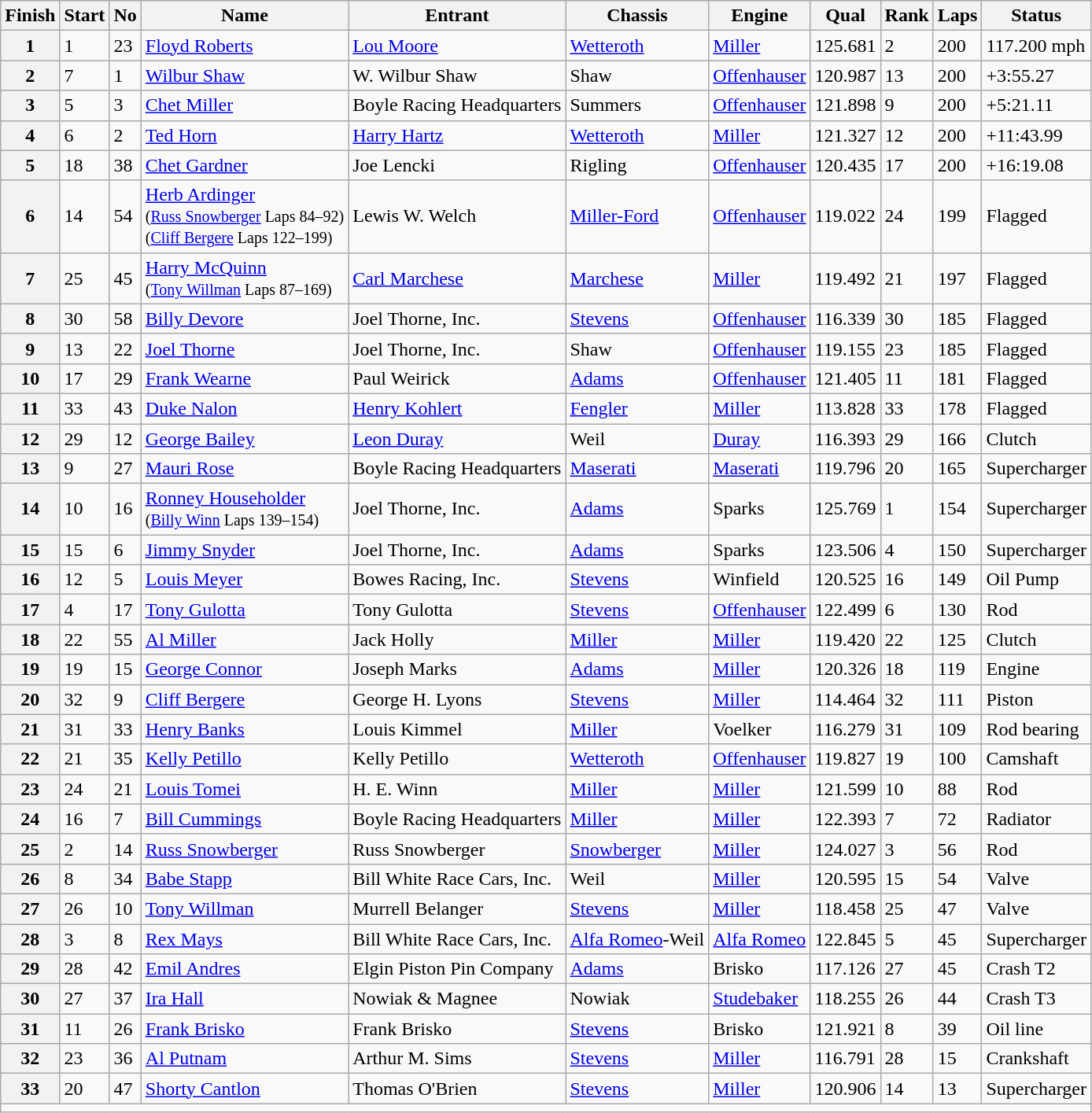<table class="wikitable">
<tr>
<th>Finish</th>
<th>Start</th>
<th>No</th>
<th>Name</th>
<th>Entrant</th>
<th>Chassis</th>
<th>Engine</th>
<th>Qual</th>
<th>Rank</th>
<th>Laps</th>
<th>Status</th>
</tr>
<tr>
<th>1</th>
<td>1</td>
<td>23</td>
<td> <a href='#'>Floyd Roberts</a></td>
<td><a href='#'>Lou Moore</a></td>
<td><a href='#'>Wetteroth</a></td>
<td><a href='#'>Miller</a></td>
<td>125.681</td>
<td>2</td>
<td>200</td>
<td>117.200 mph</td>
</tr>
<tr>
<th>2</th>
<td>7</td>
<td>1</td>
<td> <a href='#'>Wilbur Shaw</a> <strong></strong></td>
<td>W. Wilbur Shaw</td>
<td>Shaw</td>
<td><a href='#'>Offenhauser</a></td>
<td>120.987</td>
<td>13</td>
<td>200</td>
<td>+3:55.27</td>
</tr>
<tr>
<th>3</th>
<td>5</td>
<td>3</td>
<td> <a href='#'>Chet Miller</a></td>
<td>Boyle Racing Headquarters</td>
<td>Summers</td>
<td><a href='#'>Offenhauser</a></td>
<td>121.898</td>
<td>9</td>
<td>200</td>
<td>+5:21.11</td>
</tr>
<tr>
<th>4</th>
<td>6</td>
<td>2</td>
<td> <a href='#'>Ted Horn</a></td>
<td><a href='#'>Harry Hartz</a></td>
<td><a href='#'>Wetteroth</a></td>
<td><a href='#'>Miller</a></td>
<td>121.327</td>
<td>12</td>
<td>200</td>
<td>+11:43.99</td>
</tr>
<tr>
<th>5</th>
<td>18</td>
<td>38</td>
<td> <a href='#'>Chet Gardner</a></td>
<td>Joe Lencki</td>
<td>Rigling</td>
<td><a href='#'>Offenhauser</a></td>
<td>120.435</td>
<td>17</td>
<td>200</td>
<td>+16:19.08</td>
</tr>
<tr>
<th>6</th>
<td>14</td>
<td>54</td>
<td> <a href='#'>Herb Ardinger</a><br><small>(<a href='#'>Russ Snowberger</a> Laps 84–92)</small><br><small>(<a href='#'>Cliff Bergere</a> Laps 122–199)</small></td>
<td>Lewis W. Welch</td>
<td><a href='#'>Miller-Ford</a></td>
<td><a href='#'>Offenhauser</a></td>
<td>119.022</td>
<td>24</td>
<td>199</td>
<td>Flagged</td>
</tr>
<tr>
<th>7</th>
<td>25</td>
<td>45</td>
<td> <a href='#'>Harry McQuinn</a><br><small>(<a href='#'>Tony Willman</a>	Laps 87–169)</small></td>
<td><a href='#'>Carl Marchese</a></td>
<td><a href='#'>Marchese</a></td>
<td><a href='#'>Miller</a></td>
<td>119.492</td>
<td>21</td>
<td>197</td>
<td>Flagged</td>
</tr>
<tr>
<th>8</th>
<td>30</td>
<td>58</td>
<td> <a href='#'>Billy Devore</a></td>
<td>Joel Thorne, Inc.</td>
<td><a href='#'>Stevens</a></td>
<td><a href='#'>Offenhauser</a></td>
<td>116.339</td>
<td>30</td>
<td>185</td>
<td>Flagged</td>
</tr>
<tr>
<th>9</th>
<td>13</td>
<td>22</td>
<td> <a href='#'>Joel Thorne</a> <strong></strong></td>
<td>Joel Thorne, Inc.</td>
<td>Shaw</td>
<td><a href='#'>Offenhauser</a></td>
<td>119.155</td>
<td>23</td>
<td>185</td>
<td>Flagged</td>
</tr>
<tr>
<th>10</th>
<td>17</td>
<td>29</td>
<td> <a href='#'>Frank Wearne</a></td>
<td>Paul Weirick</td>
<td><a href='#'>Adams</a></td>
<td><a href='#'>Offenhauser</a></td>
<td>121.405</td>
<td>11</td>
<td>181</td>
<td>Flagged</td>
</tr>
<tr>
<th>11</th>
<td>33</td>
<td>43</td>
<td> <a href='#'>Duke Nalon</a> <strong></strong></td>
<td><a href='#'>Henry Kohlert</a></td>
<td><a href='#'>Fengler</a></td>
<td><a href='#'>Miller</a></td>
<td>113.828</td>
<td>33</td>
<td>178</td>
<td>Flagged</td>
</tr>
<tr>
<th>12</th>
<td>29</td>
<td>12</td>
<td> <a href='#'>George Bailey</a></td>
<td><a href='#'>Leon Duray</a></td>
<td>Weil</td>
<td><a href='#'>Duray</a></td>
<td>116.393</td>
<td>29</td>
<td>166</td>
<td>Clutch</td>
</tr>
<tr>
<th>13</th>
<td>9</td>
<td>27</td>
<td> <a href='#'>Mauri Rose</a></td>
<td>Boyle Racing Headquarters</td>
<td><a href='#'>Maserati</a></td>
<td><a href='#'>Maserati</a></td>
<td>119.796</td>
<td>20</td>
<td>165</td>
<td>Supercharger</td>
</tr>
<tr>
<th>14</th>
<td>10</td>
<td>16</td>
<td> <a href='#'>Ronney Householder</a><br><small>(<a href='#'>Billy Winn</a> Laps 139–154)</small></td>
<td>Joel Thorne, Inc.</td>
<td><a href='#'>Adams</a></td>
<td>Sparks</td>
<td>125.769</td>
<td>1</td>
<td>154</td>
<td>Supercharger</td>
</tr>
<tr>
<th>15</th>
<td>15</td>
<td>6</td>
<td> <a href='#'>Jimmy Snyder</a></td>
<td>Joel Thorne, Inc.</td>
<td><a href='#'>Adams</a></td>
<td>Sparks</td>
<td>123.506</td>
<td>4</td>
<td>150</td>
<td>Supercharger</td>
</tr>
<tr>
<th>16</th>
<td>12</td>
<td>5</td>
<td> <a href='#'>Louis Meyer</a> <strong></strong></td>
<td>Bowes Racing, Inc.</td>
<td><a href='#'>Stevens</a></td>
<td>Winfield</td>
<td>120.525</td>
<td>16</td>
<td>149</td>
<td>Oil Pump</td>
</tr>
<tr>
<th>17</th>
<td>4</td>
<td>17</td>
<td> <a href='#'>Tony Gulotta</a></td>
<td>Tony Gulotta</td>
<td><a href='#'>Stevens</a></td>
<td><a href='#'>Offenhauser</a></td>
<td>122.499</td>
<td>6</td>
<td>130</td>
<td>Rod</td>
</tr>
<tr>
<th>18</th>
<td>22</td>
<td>55</td>
<td> <a href='#'>Al Miller</a></td>
<td>Jack Holly</td>
<td><a href='#'>Miller</a></td>
<td><a href='#'>Miller</a></td>
<td>119.420</td>
<td>22</td>
<td>125</td>
<td>Clutch</td>
</tr>
<tr>
<th>19</th>
<td>19</td>
<td>15</td>
<td> <a href='#'>George Connor</a></td>
<td>Joseph Marks</td>
<td><a href='#'>Adams</a></td>
<td><a href='#'>Miller</a></td>
<td>120.326</td>
<td>18</td>
<td>119</td>
<td>Engine</td>
</tr>
<tr>
<th>20</th>
<td>32</td>
<td>9</td>
<td> <a href='#'>Cliff Bergere</a></td>
<td>George H. Lyons</td>
<td><a href='#'>Stevens</a></td>
<td><a href='#'>Miller</a></td>
<td>114.464</td>
<td>32</td>
<td>111</td>
<td>Piston</td>
</tr>
<tr>
<th>21</th>
<td>31</td>
<td>33</td>
<td> <a href='#'>Henry Banks</a> <strong></strong></td>
<td>Louis Kimmel</td>
<td><a href='#'>Miller</a></td>
<td>Voelker</td>
<td>116.279</td>
<td>31</td>
<td>109</td>
<td>Rod bearing</td>
</tr>
<tr>
<th>22</th>
<td>21</td>
<td>35</td>
<td> <a href='#'>Kelly Petillo</a> <strong></strong></td>
<td>Kelly Petillo</td>
<td><a href='#'>Wetteroth</a></td>
<td><a href='#'>Offenhauser</a></td>
<td>119.827</td>
<td>19</td>
<td>100</td>
<td>Camshaft</td>
</tr>
<tr>
<th>23</th>
<td>24</td>
<td>21</td>
<td> <a href='#'>Louis Tomei</a></td>
<td>H. E. Winn</td>
<td><a href='#'>Miller</a></td>
<td><a href='#'>Miller</a></td>
<td>121.599</td>
<td>10</td>
<td>88</td>
<td>Rod</td>
</tr>
<tr>
<th>24</th>
<td>16</td>
<td>7</td>
<td> <a href='#'>Bill Cummings</a> <strong></strong></td>
<td>Boyle Racing Headquarters</td>
<td><a href='#'>Miller</a></td>
<td><a href='#'>Miller</a></td>
<td>122.393</td>
<td>7</td>
<td>72</td>
<td>Radiator</td>
</tr>
<tr>
<th>25</th>
<td>2</td>
<td>14</td>
<td> <a href='#'>Russ Snowberger</a></td>
<td>Russ Snowberger</td>
<td><a href='#'>Snowberger</a></td>
<td><a href='#'>Miller</a></td>
<td>124.027</td>
<td>3</td>
<td>56</td>
<td>Rod</td>
</tr>
<tr>
<th>26</th>
<td>8</td>
<td>34</td>
<td> <a href='#'>Babe Stapp</a></td>
<td>Bill White Race Cars, Inc.</td>
<td>Weil</td>
<td><a href='#'>Miller</a></td>
<td>120.595</td>
<td>15</td>
<td>54</td>
<td>Valve</td>
</tr>
<tr>
<th>27</th>
<td>26</td>
<td>10</td>
<td> <a href='#'>Tony Willman</a></td>
<td>Murrell Belanger</td>
<td><a href='#'>Stevens</a></td>
<td><a href='#'>Miller</a></td>
<td>118.458</td>
<td>25</td>
<td>47</td>
<td>Valve</td>
</tr>
<tr>
<th>28</th>
<td>3</td>
<td>8</td>
<td> <a href='#'>Rex Mays</a></td>
<td>Bill White Race Cars, Inc.</td>
<td><a href='#'>Alfa Romeo</a>-Weil</td>
<td><a href='#'>Alfa Romeo</a></td>
<td>122.845</td>
<td>5</td>
<td>45</td>
<td>Supercharger</td>
</tr>
<tr>
<th>29</th>
<td>28</td>
<td>42</td>
<td> <a href='#'>Emil Andres</a></td>
<td>Elgin Piston Pin Company</td>
<td><a href='#'>Adams</a></td>
<td>Brisko</td>
<td>117.126</td>
<td>27</td>
<td>45</td>
<td>Crash T2</td>
</tr>
<tr>
<th>30</th>
<td>27</td>
<td>37</td>
<td> <a href='#'>Ira Hall</a></td>
<td>Nowiak & Magnee</td>
<td>Nowiak</td>
<td><a href='#'>Studebaker</a></td>
<td>118.255</td>
<td>26</td>
<td>44</td>
<td>Crash T3</td>
</tr>
<tr>
<th>31</th>
<td>11</td>
<td>26</td>
<td> <a href='#'>Frank Brisko</a></td>
<td>Frank Brisko</td>
<td><a href='#'>Stevens</a></td>
<td>Brisko</td>
<td>121.921</td>
<td>8</td>
<td>39</td>
<td>Oil line</td>
</tr>
<tr>
<th>32</th>
<td>23</td>
<td>36</td>
<td> <a href='#'>Al Putnam</a> <strong></strong></td>
<td>Arthur M. Sims</td>
<td><a href='#'>Stevens</a></td>
<td><a href='#'>Miller</a></td>
<td>116.791</td>
<td>28</td>
<td>15</td>
<td>Crankshaft</td>
</tr>
<tr>
<th>33</th>
<td>20</td>
<td>47</td>
<td> <a href='#'>Shorty Cantlon</a></td>
<td>Thomas O'Brien</td>
<td><a href='#'>Stevens</a></td>
<td><a href='#'>Miller</a></td>
<td>120.906</td>
<td>14</td>
<td>13</td>
<td>Supercharger</td>
</tr>
<tr>
<td colspan=12 style="text-align:center"></td>
</tr>
</table>
